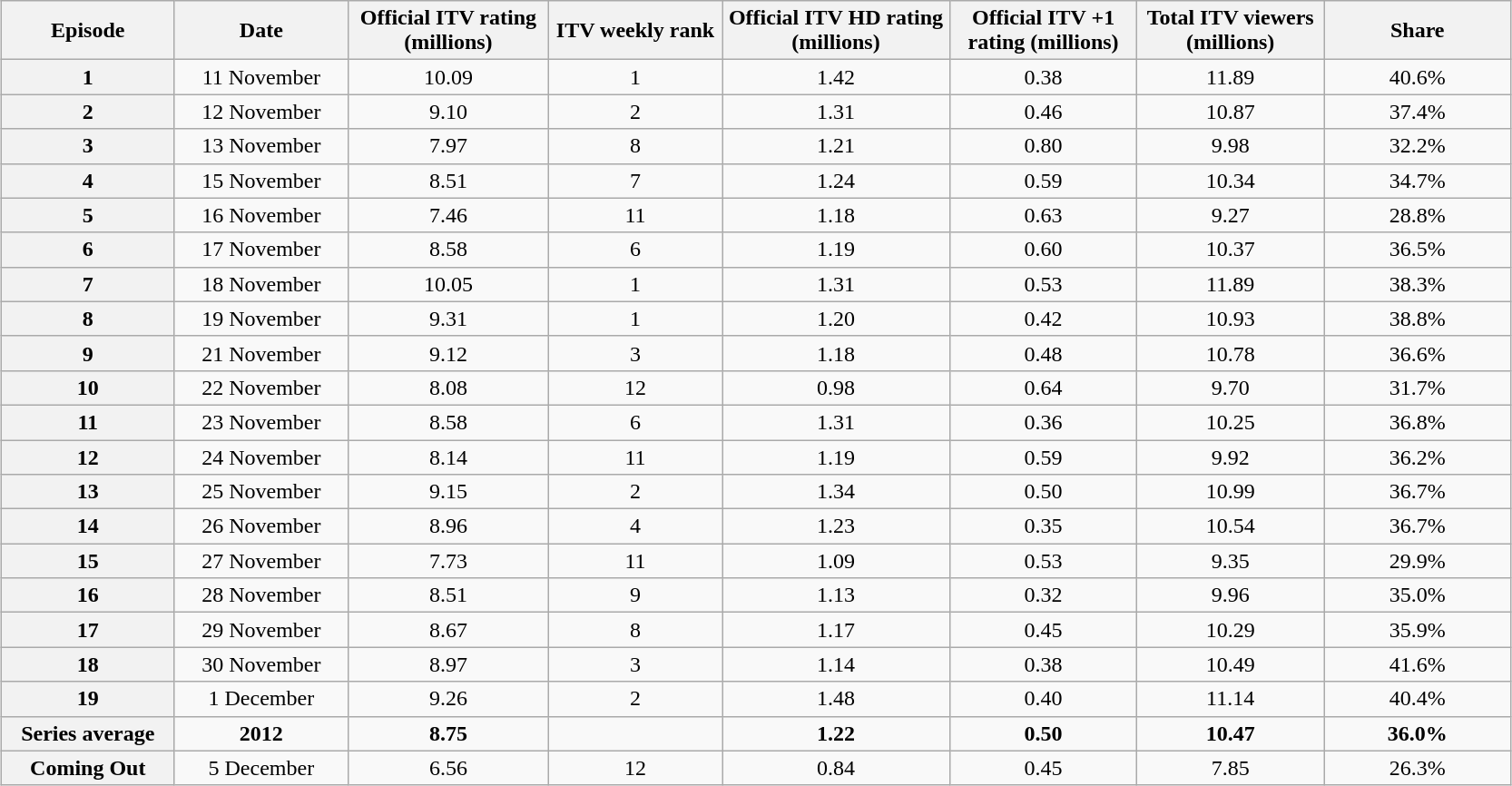<table class="wikitable" style="text-align:center; margin: 1em auto 1em auto">
<tr>
<th scope="col" style="width:120px;">Episode</th>
<th scope="col" style="width:120px;">Date</th>
<th scope="col" style="width:140px;">Official ITV rating<br>(millions)</th>
<th scope="col" style="width:120px;">ITV weekly rank</th>
<th scope="col" style="width:160px;">Official ITV HD rating<br>(millions)</th>
<th scope="col" style="width:130px;">Official ITV +1 rating (millions)</th>
<th scope="col" style="width:130px;">Total ITV viewers (millions)</th>
<th scope="col" style="width:130px;">Share</th>
</tr>
<tr>
<th>1</th>
<td>11 November</td>
<td>10.09</td>
<td>1</td>
<td>1.42</td>
<td>0.38</td>
<td>11.89</td>
<td>40.6%</td>
</tr>
<tr>
<th>2</th>
<td>12 November</td>
<td>9.10</td>
<td>2</td>
<td>1.31</td>
<td>0.46</td>
<td>10.87</td>
<td>37.4%</td>
</tr>
<tr>
<th>3</th>
<td>13 November</td>
<td>7.97</td>
<td>8</td>
<td>1.21</td>
<td>0.80</td>
<td>9.98</td>
<td>32.2%</td>
</tr>
<tr>
<th>4</th>
<td>15 November</td>
<td>8.51</td>
<td>7</td>
<td>1.24</td>
<td>0.59</td>
<td>10.34</td>
<td>34.7%</td>
</tr>
<tr>
<th>5</th>
<td>16 November</td>
<td>7.46</td>
<td>11</td>
<td>1.18</td>
<td>0.63</td>
<td>9.27</td>
<td>28.8%</td>
</tr>
<tr>
<th>6</th>
<td>17 November</td>
<td>8.58</td>
<td>6</td>
<td>1.19</td>
<td>0.60</td>
<td>10.37</td>
<td>36.5%</td>
</tr>
<tr>
<th>7</th>
<td>18 November</td>
<td>10.05</td>
<td>1</td>
<td>1.31</td>
<td>0.53</td>
<td>11.89</td>
<td>38.3%</td>
</tr>
<tr>
<th>8</th>
<td>19 November</td>
<td>9.31</td>
<td>1</td>
<td>1.20</td>
<td>0.42</td>
<td>10.93</td>
<td>38.8%</td>
</tr>
<tr>
<th>9</th>
<td>21 November</td>
<td>9.12</td>
<td>3</td>
<td>1.18</td>
<td>0.48</td>
<td>10.78</td>
<td>36.6%</td>
</tr>
<tr>
<th>10</th>
<td>22 November</td>
<td>8.08</td>
<td>12</td>
<td>0.98</td>
<td>0.64</td>
<td>9.70</td>
<td>31.7%</td>
</tr>
<tr>
<th>11</th>
<td>23 November</td>
<td>8.58</td>
<td>6</td>
<td>1.31</td>
<td>0.36</td>
<td>10.25</td>
<td>36.8%</td>
</tr>
<tr>
<th>12</th>
<td>24 November</td>
<td>8.14</td>
<td>11</td>
<td>1.19</td>
<td>0.59</td>
<td>9.92</td>
<td>36.2%</td>
</tr>
<tr>
<th>13</th>
<td>25 November</td>
<td>9.15</td>
<td>2</td>
<td>1.34</td>
<td>0.50</td>
<td>10.99</td>
<td>36.7%</td>
</tr>
<tr>
<th>14</th>
<td>26 November</td>
<td>8.96</td>
<td>4</td>
<td>1.23</td>
<td>0.35</td>
<td>10.54</td>
<td>36.7%</td>
</tr>
<tr>
<th>15</th>
<td>27 November</td>
<td>7.73</td>
<td>11</td>
<td>1.09</td>
<td>0.53</td>
<td>9.35</td>
<td>29.9%</td>
</tr>
<tr>
<th>16</th>
<td>28 November</td>
<td>8.51</td>
<td>9</td>
<td>1.13</td>
<td>0.32</td>
<td>9.96</td>
<td>35.0%</td>
</tr>
<tr>
<th>17</th>
<td>29 November</td>
<td>8.67</td>
<td>8</td>
<td>1.17</td>
<td>0.45</td>
<td>10.29</td>
<td>35.9%</td>
</tr>
<tr>
<th>18</th>
<td>30 November</td>
<td>8.97</td>
<td>3</td>
<td>1.14</td>
<td>0.38</td>
<td>10.49</td>
<td>41.6%</td>
</tr>
<tr>
<th>19</th>
<td>1 December</td>
<td>9.26</td>
<td>2</td>
<td>1.48</td>
<td>0.40</td>
<td>11.14</td>
<td>40.4%</td>
</tr>
<tr>
<th !colspan=2 scope="row">Series average</th>
<td><strong>2012</strong></td>
<td><strong>8.75</strong></td>
<td></td>
<td><strong>1.22</strong></td>
<td><strong>0.50</strong></td>
<td><strong>10.47</strong></td>
<td><strong>36.0%</strong></td>
</tr>
<tr>
<th scope="row">Coming Out</th>
<td>5 December</td>
<td>6.56</td>
<td>12</td>
<td>0.84</td>
<td>0.45</td>
<td>7.85</td>
<td>26.3%</td>
</tr>
</table>
